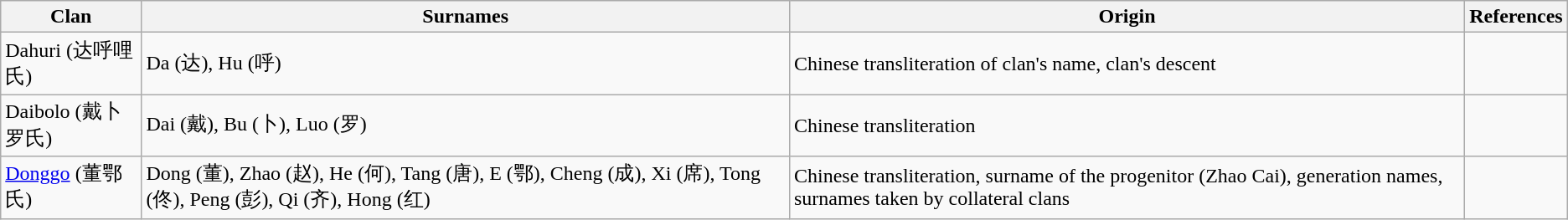<table class="wikitable">
<tr>
<th>Clan</th>
<th>Surnames</th>
<th>Origin</th>
<th>References</th>
</tr>
<tr>
<td>Dahuri (达呼哩氏)</td>
<td>Da (达), Hu (呼)</td>
<td>Chinese transliteration of clan's name, clan's descent</td>
<td></td>
</tr>
<tr>
<td>Daibolo (戴卜罗氏)</td>
<td>Dai (戴), Bu (卜), Luo (罗)</td>
<td>Chinese transliteration</td>
<td></td>
</tr>
<tr>
<td><a href='#'>Donggo</a> (董鄂氏)</td>
<td>Dong (董), Zhao (赵), He (何), Tang (唐), E (鄂), Cheng (成), Xi (席), Tong (佟), Peng (彭), Qi (齐), Hong (红)</td>
<td>Chinese transliteration, surname of the progenitor (Zhao Cai), generation names, surnames taken by collateral clans</td>
<td></td>
</tr>
</table>
